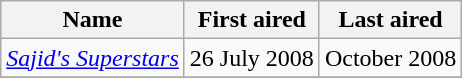<table class="wikitable sortable">
<tr>
<th>Name</th>
<th>First aired</th>
<th>Last aired</th>
</tr>
<tr>
<td><em><a href='#'>Sajid's Superstars</a></em></td>
<td>26 July 2008</td>
<td>October 2008</td>
</tr>
<tr>
</tr>
</table>
